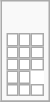<table class="wikitable" align="right" border: 1px>
<tr>
<td><br><table border="0" cellpadding="3" cellspacing="0"  width=."20%" style="background:white;">
<tr>
</tr>
<tr>
<td></td>
<td></td>
<td></td>
</tr>
<tr>
<td></td>
<td></td>
<td></td>
</tr>
<tr>
<td></td>
<td></td>
<td></td>
</tr>
<tr>
<td></td>
<td></td>
</tr>
<tr>
<td></td>
<td></td>
<td></td>
</tr>
</table>
</td>
</tr>
<tr>
</tr>
</table>
